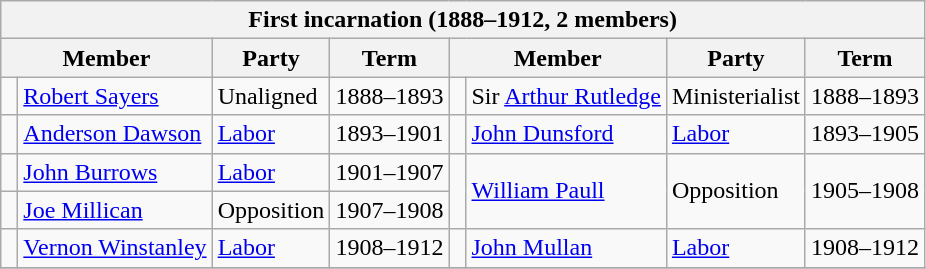<table class="wikitable">
<tr>
<th colspan="8">First incarnation (1888–1912, 2 members)</th>
</tr>
<tr>
<th colspan="2">Member</th>
<th>Party</th>
<th>Term</th>
<th colspan="2">Member</th>
<th>Party</th>
<th>Term</th>
</tr>
<tr>
<td> </td>
<td><a href='#'>Robert Sayers</a></td>
<td>Unaligned</td>
<td>1888–1893</td>
<td> </td>
<td>Sir <a href='#'>Arthur Rutledge</a></td>
<td>Ministerialist</td>
<td>1888–1893</td>
</tr>
<tr>
<td> </td>
<td><a href='#'>Anderson Dawson</a></td>
<td><a href='#'>Labor</a></td>
<td>1893–1901</td>
<td rowspan="2" > </td>
<td rowspan="2"><a href='#'>John Dunsford</a></td>
<td rowspan="2"><a href='#'>Labor</a></td>
<td rowspan="2">1893–1905</td>
</tr>
<tr>
<td rowspan="2" > </td>
<td rowspan="2"><a href='#'>John Burrows</a></td>
<td rowspan="2"><a href='#'>Labor</a></td>
<td rowspan="2">1901–1907</td>
</tr>
<tr>
<td rowspan="2" > </td>
<td rowspan="2"><a href='#'>William Paull</a></td>
<td rowspan="2">Opposition</td>
<td rowspan="2">1905–1908</td>
</tr>
<tr>
<td> </td>
<td><a href='#'>Joe Millican</a></td>
<td>Opposition</td>
<td>1907–1908</td>
</tr>
<tr>
<td> </td>
<td><a href='#'>Vernon Winstanley</a></td>
<td><a href='#'>Labor</a></td>
<td>1908–1912</td>
<td> </td>
<td><a href='#'>John Mullan</a></td>
<td><a href='#'>Labor</a></td>
<td>1908–1912</td>
</tr>
<tr>
</tr>
</table>
